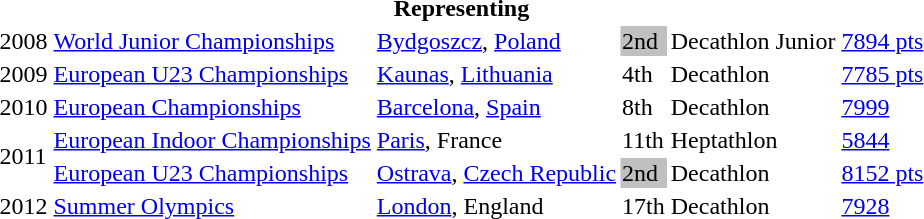<table>
<tr>
<th colspan="6">Representing </th>
</tr>
<tr>
<td>2008</td>
<td><a href='#'>World Junior Championships</a></td>
<td><a href='#'>Bydgoszcz</a>, <a href='#'>Poland</a></td>
<td bgcolor=silver>2nd</td>
<td>Decathlon Junior</td>
<td><a href='#'>7894 pts</a></td>
</tr>
<tr>
<td>2009</td>
<td><a href='#'>European U23 Championships</a></td>
<td><a href='#'>Kaunas</a>, <a href='#'>Lithuania</a></td>
<td>4th</td>
<td>Decathlon</td>
<td><a href='#'>7785 pts</a></td>
</tr>
<tr>
<td>2010</td>
<td><a href='#'>European Championships</a></td>
<td><a href='#'>Barcelona</a>, <a href='#'>Spain</a></td>
<td>8th</td>
<td>Decathlon</td>
<td><a href='#'>7999</a></td>
</tr>
<tr>
<td rowspan=2>2011</td>
<td><a href='#'>European Indoor Championships</a></td>
<td><a href='#'>Paris</a>, France</td>
<td>11th</td>
<td>Heptathlon</td>
<td><a href='#'>5844</a></td>
</tr>
<tr>
<td><a href='#'>European U23 Championships</a></td>
<td><a href='#'>Ostrava</a>, <a href='#'>Czech Republic</a></td>
<td bgcolor=silver>2nd</td>
<td>Decathlon</td>
<td><a href='#'>8152 pts</a></td>
</tr>
<tr>
<td>2012</td>
<td><a href='#'>Summer Olympics</a></td>
<td><a href='#'>London</a>, England</td>
<td>17th</td>
<td>Decathlon</td>
<td><a href='#'>7928</a></td>
</tr>
</table>
